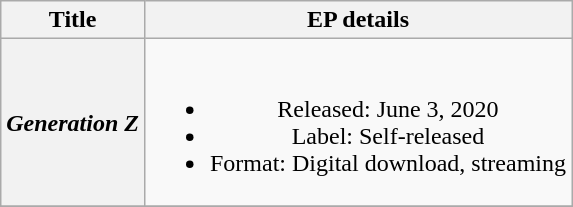<table class="wikitable plainrowheaders" style="text-align:center;">
<tr>
<th scope="col">Title</th>
<th scope="col">EP details</th>
</tr>
<tr>
<th scope="row"><em>Generation Z</em></th>
<td><br><ul><li>Released: June 3, 2020</li><li>Label: Self-released</li><li>Format: Digital download, streaming</li></ul></td>
</tr>
<tr>
</tr>
</table>
